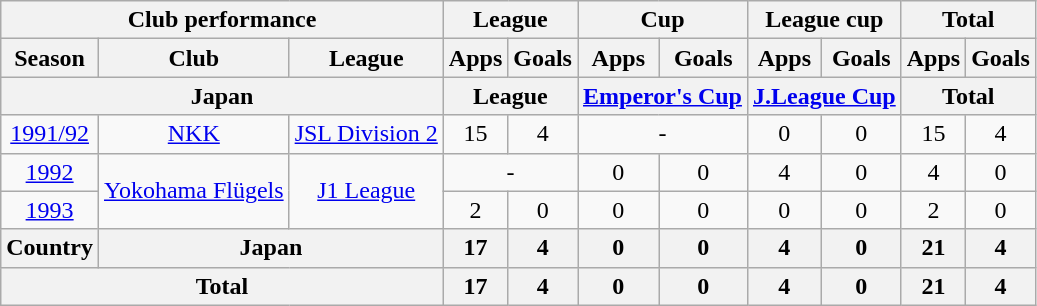<table class="wikitable" style="text-align:center;">
<tr>
<th colspan=3>Club performance</th>
<th colspan=2>League</th>
<th colspan=2>Cup</th>
<th colspan=2>League cup</th>
<th colspan=2>Total</th>
</tr>
<tr>
<th>Season</th>
<th>Club</th>
<th>League</th>
<th>Apps</th>
<th>Goals</th>
<th>Apps</th>
<th>Goals</th>
<th>Apps</th>
<th>Goals</th>
<th>Apps</th>
<th>Goals</th>
</tr>
<tr>
<th colspan=3>Japan</th>
<th colspan=2>League</th>
<th colspan=2><a href='#'>Emperor's Cup</a></th>
<th colspan=2><a href='#'>J.League Cup</a></th>
<th colspan=2>Total</th>
</tr>
<tr>
<td><a href='#'>1991/92</a></td>
<td><a href='#'>NKK</a></td>
<td><a href='#'>JSL Division 2</a></td>
<td>15</td>
<td>4</td>
<td colspan="2">-</td>
<td>0</td>
<td>0</td>
<td>15</td>
<td>4</td>
</tr>
<tr>
<td><a href='#'>1992</a></td>
<td rowspan="2"><a href='#'>Yokohama Flügels</a></td>
<td rowspan="2"><a href='#'>J1 League</a></td>
<td colspan="2">-</td>
<td>0</td>
<td>0</td>
<td>4</td>
<td>0</td>
<td>4</td>
<td>0</td>
</tr>
<tr>
<td><a href='#'>1993</a></td>
<td>2</td>
<td>0</td>
<td>0</td>
<td>0</td>
<td>0</td>
<td>0</td>
<td>2</td>
<td>0</td>
</tr>
<tr>
<th rowspan=1>Country</th>
<th colspan=2>Japan</th>
<th>17</th>
<th>4</th>
<th>0</th>
<th>0</th>
<th>4</th>
<th>0</th>
<th>21</th>
<th>4</th>
</tr>
<tr>
<th colspan=3>Total</th>
<th>17</th>
<th>4</th>
<th>0</th>
<th>0</th>
<th>4</th>
<th>0</th>
<th>21</th>
<th>4</th>
</tr>
</table>
